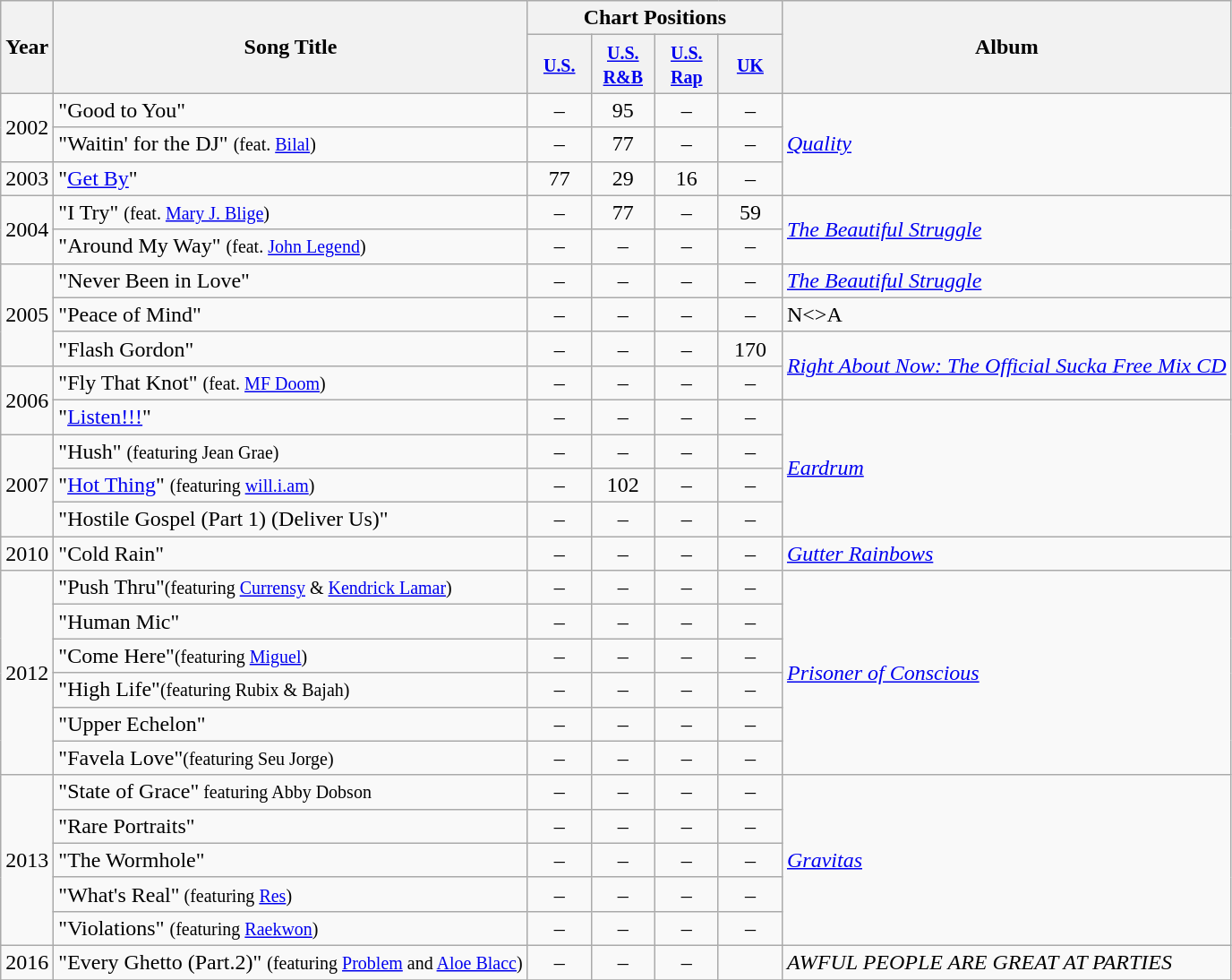<table class="wikitable">
<tr>
<th rowspan="2">Year</th>
<th rowspan="2">Song Title</th>
<th colspan="4">Chart Positions</th>
<th rowspan="2">Album</th>
</tr>
<tr>
<th align="center" width="40"><small><a href='#'>U.S.</a></small><br></th>
<th align="center" width="40"><small><a href='#'>U.S. R&B</a></small><br></th>
<th align="center" width="40"><small><a href='#'>U.S. Rap</a></small><br></th>
<th align="center" width="40"><small><a href='#'>UK</a></small><br></th>
</tr>
<tr>
<td align="center" rowspan="2">2002</td>
<td align="left">"Good to You"</td>
<td align="center">–</td>
<td align="center">95</td>
<td align="center">–</td>
<td align="center">–</td>
<td align="left" rowspan="3"><em><a href='#'>Quality</a></em></td>
</tr>
<tr>
<td align="left">"Waitin' for the DJ" <small>(feat. <a href='#'>Bilal</a>)</small></td>
<td align="center">–</td>
<td align="center">77</td>
<td align="center">–</td>
<td align="center">–</td>
</tr>
<tr>
<td align="center">2003</td>
<td align="left">"<a href='#'>Get By</a>"</td>
<td align="center">77</td>
<td align="center">29</td>
<td align="center">16</td>
<td align="center">–</td>
</tr>
<tr>
<td rowspan="2" align="center">2004</td>
<td align="left">"I Try" <small>(feat. <a href='#'>Mary J. Blige</a>)</small></td>
<td align="center">–</td>
<td align="center">77</td>
<td align="center">–</td>
<td align="center">59</td>
<td align="left" rowspan="2"><em><a href='#'>The Beautiful Struggle</a></em></td>
</tr>
<tr>
<td align="left">"Around My Way" <small>(feat. <a href='#'>John Legend</a>)</small></td>
<td align="center">–</td>
<td align="center">–</td>
<td align="center">–</td>
<td align="center">–</td>
</tr>
<tr>
<td rowspan="3" align="center">2005</td>
<td align="left">"Never Been in Love"</td>
<td align="center">–</td>
<td align="center">–</td>
<td align="center">–</td>
<td align="center">–</td>
<td align="left"><em><a href='#'>The Beautiful Struggle</a></em></td>
</tr>
<tr>
<td align="left">"Peace of Mind"</td>
<td align="center">–</td>
<td align="center">–</td>
<td align="center">–</td>
<td align="center">–</td>
<td align="left">N<>A</td>
</tr>
<tr>
<td align="left">"Flash Gordon"</td>
<td align="center">–</td>
<td align="center">–</td>
<td align="center">–</td>
<td align="center">170</td>
<td rowspan="2" align="left"><em><a href='#'>Right About Now: The Official Sucka Free Mix CD</a></em></td>
</tr>
<tr>
<td align="center" rowspan="2">2006</td>
<td align="left">"Fly That Knot" <small>(feat. <a href='#'>MF Doom</a>)</small></td>
<td align="center">–</td>
<td align="center">–</td>
<td align="center">–</td>
<td align="center">–</td>
</tr>
<tr>
<td align="left">"<a href='#'>Listen!!!</a>"</td>
<td align="center">–</td>
<td align="center">–</td>
<td align="center">–</td>
<td align="center">–</td>
<td align="left" rowspan="4"><em><a href='#'>Eardrum</a></em></td>
</tr>
<tr>
<td align="center" rowspan="3">2007</td>
<td align="left">"Hush" <small>(featuring Jean Grae)</small></td>
<td align="center">–</td>
<td align="center">–</td>
<td align="center">–</td>
<td align="center">–</td>
</tr>
<tr>
<td align="left">"<a href='#'>Hot Thing</a>" <small>(featuring <a href='#'>will.i.am</a>)</small></td>
<td align="center">–</td>
<td align="center">102</td>
<td align="center">–</td>
<td align="center">–</td>
</tr>
<tr>
<td align="left">"Hostile Gospel (Part 1) (Deliver Us)"</td>
<td align="center">–</td>
<td align="center">–</td>
<td align="center">–</td>
<td align="center">–</td>
</tr>
<tr>
<td align="center" rowspan="1">2010</td>
<td align="left">"Cold Rain"</td>
<td align="center">–</td>
<td align="center">–</td>
<td align="center">–</td>
<td align="center">–</td>
<td align="left" rowspan="1"><em><a href='#'>Gutter Rainbows</a></em></td>
</tr>
<tr>
<td align="center" rowspan="6">2012</td>
<td align="left">"Push Thru"<small>(featuring <a href='#'>Currensy</a> & <a href='#'>Kendrick Lamar</a>)</small></td>
<td align="center">–</td>
<td align="center">–</td>
<td align="center">–</td>
<td align="center">–</td>
<td align="left" rowspan="6"><em><a href='#'>Prisoner of Conscious</a></em></td>
</tr>
<tr>
<td align="left">"Human Mic"</td>
<td align="center">–</td>
<td align="center">–</td>
<td align="center">–</td>
<td align="center">–</td>
</tr>
<tr>
<td align="left">"Come Here"<small>(featuring <a href='#'>Miguel</a>)</small></td>
<td align="center">–</td>
<td align="center">–</td>
<td align="center">–</td>
<td align="center">–</td>
</tr>
<tr>
<td align="left">"High Life"<small>(featuring Rubix & Bajah)</small></td>
<td align="center">–</td>
<td align="center">–</td>
<td align="center">–</td>
<td align="center">–</td>
</tr>
<tr>
<td align="left">"Upper Echelon"</td>
<td align="center">–</td>
<td align="center">–</td>
<td align="center">–</td>
<td align="center">–</td>
</tr>
<tr>
<td align="left">"Favela Love"<small>(featuring Seu Jorge)</small></td>
<td align="center">–</td>
<td align="center">–</td>
<td align="center">–</td>
<td align="center">–</td>
</tr>
<tr>
<td align="center" rowspan="5">2013</td>
<td align="left">"State of Grace"<small> featuring Abby Dobson</small></td>
<td align="center">–</td>
<td align="center">–</td>
<td align="center">–</td>
<td align="center">–</td>
<td align="left" rowspan="5"><em><a href='#'>Gravitas</a></em></td>
</tr>
<tr>
<td align="left">"Rare Portraits"</td>
<td align="center">–</td>
<td align="center">–</td>
<td align="center">–</td>
<td align="center">–</td>
</tr>
<tr>
<td align="left">"The Wormhole"</td>
<td align="center">–</td>
<td align="center">–</td>
<td align="center">–</td>
<td align="center">–</td>
</tr>
<tr>
<td align="left">"What's Real"<small> (featuring <a href='#'>Res</a>)</small></td>
<td align="center">–</td>
<td align="center">–</td>
<td align="center">–</td>
<td align="center">–</td>
</tr>
<tr>
<td align="left">"Violations" <small> (featuring <a href='#'>Raekwon</a>)</small></td>
<td align="center">–</td>
<td align="center">–</td>
<td align="center">–</td>
<td align="center">–</td>
</tr>
<tr>
<td align="center" rowspan="1">2016</td>
<td align="left">"Every Ghetto (Part.2)" <small> (featuring <a href='#'>Problem</a> and <a href='#'>Aloe Blacc</a>)</small></td>
<td align="center">–</td>
<td align="center">–</td>
<td align="center">–</td>
<td align="center"></td>
<td align="left" rowspan="1"><em>AWFUL PEOPLE ARE GREAT AT PARTIES</em></td>
</tr>
<tr>
</tr>
</table>
